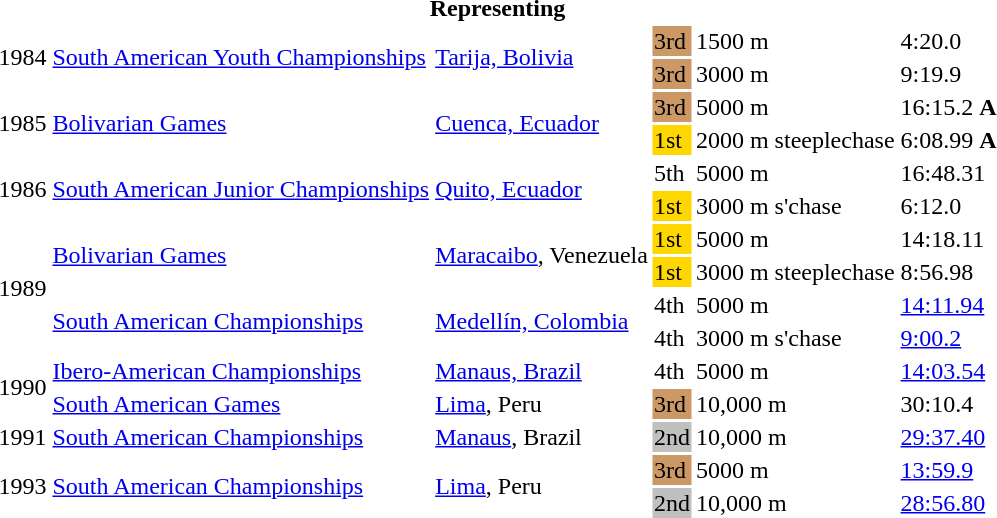<table>
<tr>
<th colspan="6">Representing </th>
</tr>
<tr>
<td rowspan = "2">1984</td>
<td rowspan = "2"><a href='#'>South American Youth Championships</a></td>
<td rowspan = "2"><a href='#'>Tarija, Bolivia</a></td>
<td bgcolor=cc9966>3rd</td>
<td>1500 m</td>
<td>4:20.0</td>
</tr>
<tr>
<td bgcolor=cc9966>3rd</td>
<td>3000 m</td>
<td>9:19.9</td>
</tr>
<tr>
<td rowspan = "2">1985</td>
<td rowspan = "2"><a href='#'>Bolivarian Games</a></td>
<td rowspan = "2"><a href='#'>Cuenca, Ecuador</a></td>
<td bgcolor=cc9966>3rd</td>
<td>5000 m</td>
<td>16:15.2 <strong>A</strong></td>
</tr>
<tr>
<td bgcolor=gold>1st</td>
<td>2000 m steeplechase</td>
<td>6:08.99 <strong>A</strong></td>
</tr>
<tr>
<td rowspan = "2">1986</td>
<td rowspan = "2"><a href='#'>South American Junior Championships</a></td>
<td rowspan = "2"><a href='#'>Quito, Ecuador</a></td>
<td>5th</td>
<td>5000 m</td>
<td>16:48.31</td>
</tr>
<tr>
<td bgcolor=gold>1st</td>
<td>3000 m s'chase</td>
<td>6:12.0</td>
</tr>
<tr>
<td rowspan = "4">1989</td>
<td rowspan = "2"><a href='#'>Bolivarian Games</a></td>
<td rowspan = "2"><a href='#'>Maracaibo</a>, Venezuela</td>
<td bgcolor=gold>1st</td>
<td>5000 m</td>
<td>14:18.11</td>
</tr>
<tr>
<td bgcolor=gold>1st</td>
<td>3000 m steeplechase</td>
<td>8:56.98</td>
</tr>
<tr>
<td rowspan = "2"><a href='#'>South American Championships</a></td>
<td rowspan = "2"><a href='#'>Medellín, Colombia</a></td>
<td>4th</td>
<td>5000 m</td>
<td><a href='#'>14:11.94</a></td>
</tr>
<tr>
<td>4th</td>
<td>3000 m s'chase</td>
<td><a href='#'>9:00.2</a></td>
</tr>
<tr>
<td rowspan=2>1990</td>
<td><a href='#'>Ibero-American Championships</a></td>
<td><a href='#'>Manaus, Brazil</a></td>
<td>4th</td>
<td>5000 m</td>
<td><a href='#'>14:03.54</a></td>
</tr>
<tr>
<td><a href='#'>South American Games</a></td>
<td><a href='#'>Lima</a>, Peru</td>
<td bgcolor=cc9966>3rd</td>
<td>10,000 m</td>
<td>30:10.4</td>
</tr>
<tr>
<td>1991</td>
<td><a href='#'>South American Championships</a></td>
<td><a href='#'>Manaus</a>, Brazil</td>
<td bgcolor="silver">2nd</td>
<td>10,000 m</td>
<td><a href='#'>29:37.40</a></td>
</tr>
<tr>
<td rowspan=2>1993</td>
<td rowspan=2><a href='#'>South American Championships</a></td>
<td rowspan=2><a href='#'>Lima</a>, Peru</td>
<td bgcolor="cc9966">3rd</td>
<td>5000 m</td>
<td><a href='#'>13:59.9</a></td>
</tr>
<tr>
<td bgcolor="silver">2nd</td>
<td>10,000 m</td>
<td><a href='#'>28:56.80</a></td>
</tr>
</table>
